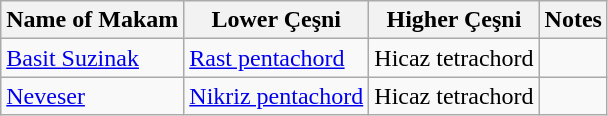<table class="wikitable">
<tr>
<th>Name of Makam</th>
<th>Lower Çeşni</th>
<th>Higher Çeşni</th>
<th>Notes</th>
</tr>
<tr>
<td><a href='#'>Basit Suzinak</a></td>
<td><a href='#'>Rast pentachord</a></td>
<td>Hicaz tetrachord</td>
<td></td>
</tr>
<tr>
<td><a href='#'>Neveser</a></td>
<td><a href='#'>Nikriz pentachord</a></td>
<td>Hicaz tetrachord</td>
<td></td>
</tr>
</table>
